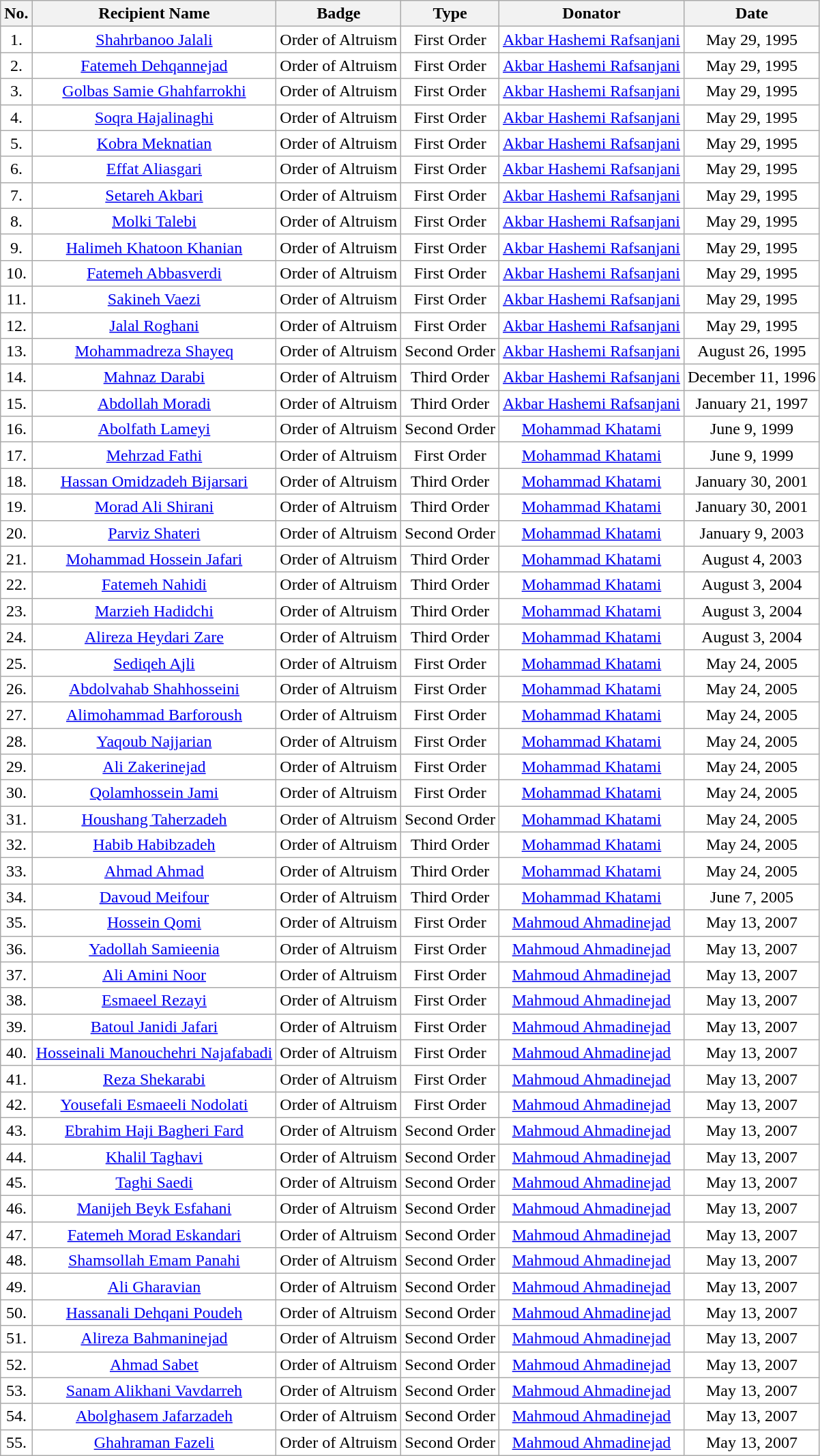<table class="wikitable" style="background:#ffffff; text-align: center; margin: 0em">
<tr>
<th>No.</th>
<th>Recipient Name</th>
<th>Badge</th>
<th>Type</th>
<th>Donator</th>
<th>Date</th>
</tr>
<tr>
<td>1.</td>
<td><a href='#'>Shahrbanoo Jalali</a></td>
<td>Order of Altruism</td>
<td>First Order</td>
<td><a href='#'>Akbar Hashemi Rafsanjani</a></td>
<td>May 29, 1995 </td>
</tr>
<tr>
<td>2.</td>
<td><a href='#'>Fatemeh Dehqannejad</a></td>
<td>Order of Altruism</td>
<td>First Order</td>
<td><a href='#'>Akbar Hashemi Rafsanjani</a></td>
<td>May 29, 1995 </td>
</tr>
<tr>
<td>3.</td>
<td><a href='#'>Golbas Samie Ghahfarrokhi</a></td>
<td>Order of Altruism</td>
<td>First Order</td>
<td><a href='#'>Akbar Hashemi Rafsanjani</a></td>
<td>May 29, 1995 </td>
</tr>
<tr>
<td>4.</td>
<td><a href='#'>Soqra Hajalinaghi</a></td>
<td>Order of Altruism</td>
<td>First Order</td>
<td><a href='#'>Akbar Hashemi Rafsanjani</a></td>
<td>May 29, 1995 </td>
</tr>
<tr>
<td>5.</td>
<td><a href='#'>Kobra Meknatian</a></td>
<td>Order of Altruism</td>
<td>First Order</td>
<td><a href='#'>Akbar Hashemi Rafsanjani</a></td>
<td>May 29, 1995 </td>
</tr>
<tr>
<td>6.</td>
<td><a href='#'>Effat Aliasgari</a></td>
<td>Order of Altruism</td>
<td>First Order</td>
<td><a href='#'>Akbar Hashemi Rafsanjani</a></td>
<td>May 29, 1995 </td>
</tr>
<tr>
<td>7.</td>
<td><a href='#'>Setareh Akbari</a></td>
<td>Order of Altruism</td>
<td>First Order</td>
<td><a href='#'>Akbar Hashemi Rafsanjani</a></td>
<td>May 29, 1995 </td>
</tr>
<tr>
<td>8.</td>
<td><a href='#'>Molki Talebi</a></td>
<td>Order of Altruism</td>
<td>First Order</td>
<td><a href='#'>Akbar Hashemi Rafsanjani</a></td>
<td>May 29, 1995 </td>
</tr>
<tr>
<td>9.</td>
<td><a href='#'>Halimeh Khatoon Khanian</a></td>
<td>Order of Altruism</td>
<td>First Order</td>
<td><a href='#'>Akbar Hashemi Rafsanjani</a></td>
<td>May 29, 1995 </td>
</tr>
<tr>
<td>10.</td>
<td><a href='#'>Fatemeh Abbasverdi</a></td>
<td>Order of Altruism</td>
<td>First Order</td>
<td><a href='#'>Akbar Hashemi Rafsanjani</a></td>
<td>May 29, 1995 </td>
</tr>
<tr>
<td>11.</td>
<td><a href='#'>Sakineh Vaezi</a></td>
<td>Order of Altruism</td>
<td>First Order</td>
<td><a href='#'>Akbar Hashemi Rafsanjani</a></td>
<td>May 29, 1995 </td>
</tr>
<tr>
<td>12.</td>
<td><a href='#'>Jalal Roghani</a></td>
<td>Order of Altruism</td>
<td>First Order</td>
<td><a href='#'>Akbar Hashemi Rafsanjani</a></td>
<td>May 29, 1995 </td>
</tr>
<tr>
<td>13.</td>
<td><a href='#'>Mohammadreza Shayeq</a></td>
<td>Order of Altruism</td>
<td>Second Order</td>
<td><a href='#'>Akbar Hashemi Rafsanjani</a></td>
<td>August 26, 1995 </td>
</tr>
<tr>
<td>14.</td>
<td><a href='#'>Mahnaz Darabi</a></td>
<td>Order of Altruism</td>
<td>Third Order</td>
<td><a href='#'>Akbar Hashemi Rafsanjani</a></td>
<td>December 11, 1996 </td>
</tr>
<tr>
<td>15.</td>
<td><a href='#'>Abdollah Moradi</a></td>
<td>Order of Altruism</td>
<td>Third Order</td>
<td><a href='#'>Akbar Hashemi Rafsanjani</a></td>
<td>January 21, 1997 </td>
</tr>
<tr>
<td>16.</td>
<td><a href='#'>Abolfath Lameyi</a></td>
<td>Order of Altruism</td>
<td>Second Order</td>
<td><a href='#'>Mohammad Khatami</a></td>
<td>June 9, 1999 </td>
</tr>
<tr>
<td>17.</td>
<td><a href='#'>Mehrzad Fathi</a></td>
<td>Order of Altruism</td>
<td>First Order</td>
<td><a href='#'>Mohammad Khatami</a></td>
<td>June 9, 1999 </td>
</tr>
<tr>
<td>18.</td>
<td><a href='#'>Hassan Omidzadeh Bijarsari</a></td>
<td>Order of Altruism</td>
<td>Third Order</td>
<td><a href='#'>Mohammad Khatami</a></td>
<td>January 30, 2001 </td>
</tr>
<tr>
<td>19.</td>
<td><a href='#'>Morad Ali Shirani</a></td>
<td>Order of Altruism</td>
<td>Third Order</td>
<td><a href='#'>Mohammad Khatami</a></td>
<td>January 30, 2001 </td>
</tr>
<tr>
<td>20.</td>
<td><a href='#'>Parviz Shateri</a></td>
<td>Order of Altruism</td>
<td>Second Order</td>
<td><a href='#'>Mohammad Khatami</a></td>
<td>January 9, 2003 </td>
</tr>
<tr>
<td>21.</td>
<td><a href='#'>Mohammad Hossein Jafari</a></td>
<td>Order of Altruism</td>
<td>Third Order</td>
<td><a href='#'>Mohammad Khatami</a></td>
<td>August 4, 2003 </td>
</tr>
<tr>
<td>22.</td>
<td><a href='#'>Fatemeh Nahidi</a></td>
<td>Order of Altruism</td>
<td>Third Order</td>
<td><a href='#'>Mohammad Khatami</a></td>
<td>August 3, 2004 </td>
</tr>
<tr>
<td>23.</td>
<td><a href='#'>Marzieh Hadidchi</a></td>
<td>Order of Altruism</td>
<td>Third Order</td>
<td><a href='#'>Mohammad Khatami</a></td>
<td>August 3, 2004 </td>
</tr>
<tr>
<td>24.</td>
<td><a href='#'>Alireza Heydari Zare</a></td>
<td>Order of Altruism</td>
<td>Third Order</td>
<td><a href='#'>Mohammad Khatami</a></td>
<td>August 3, 2004 </td>
</tr>
<tr>
<td>25.</td>
<td><a href='#'>Sediqeh Ajli</a></td>
<td>Order of Altruism</td>
<td>First Order</td>
<td><a href='#'>Mohammad Khatami</a></td>
<td>May 24, 2005 </td>
</tr>
<tr>
<td>26.</td>
<td><a href='#'>Abdolvahab Shahhosseini</a></td>
<td>Order of Altruism</td>
<td>First Order</td>
<td><a href='#'>Mohammad Khatami</a></td>
<td>May 24, 2005 </td>
</tr>
<tr>
<td>27.</td>
<td><a href='#'>Alimohammad Barforoush</a></td>
<td>Order of Altruism</td>
<td>First Order</td>
<td><a href='#'>Mohammad Khatami</a></td>
<td>May 24, 2005 </td>
</tr>
<tr>
<td>28.</td>
<td><a href='#'>Yaqoub Najjarian</a></td>
<td>Order of Altruism</td>
<td>First Order</td>
<td><a href='#'>Mohammad Khatami</a></td>
<td>May 24, 2005 </td>
</tr>
<tr>
<td>29.</td>
<td><a href='#'>Ali Zakerinejad</a></td>
<td>Order of Altruism</td>
<td>First Order</td>
<td><a href='#'>Mohammad Khatami</a></td>
<td>May 24, 2005 </td>
</tr>
<tr>
<td>30.</td>
<td><a href='#'>Qolamhossein Jami</a></td>
<td>Order of Altruism</td>
<td>First Order</td>
<td><a href='#'>Mohammad Khatami</a></td>
<td>May 24, 2005 </td>
</tr>
<tr>
<td>31.</td>
<td><a href='#'>Houshang Taherzadeh</a></td>
<td>Order of Altruism</td>
<td>Second Order</td>
<td><a href='#'>Mohammad Khatami</a></td>
<td>May 24, 2005 </td>
</tr>
<tr>
<td>32.</td>
<td><a href='#'>Habib Habibzadeh</a></td>
<td>Order of Altruism</td>
<td>Third Order</td>
<td><a href='#'>Mohammad Khatami</a></td>
<td>May 24, 2005 </td>
</tr>
<tr>
<td>33.</td>
<td><a href='#'>Ahmad Ahmad</a></td>
<td>Order of Altruism</td>
<td>Third Order</td>
<td><a href='#'>Mohammad Khatami</a></td>
<td>May 24, 2005 </td>
</tr>
<tr>
<td>34.</td>
<td><a href='#'>Davoud Meifour</a></td>
<td>Order of Altruism</td>
<td>Third Order</td>
<td><a href='#'>Mohammad Khatami</a></td>
<td>June 7, 2005 </td>
</tr>
<tr>
<td>35.</td>
<td><a href='#'>Hossein Qomi</a></td>
<td>Order of Altruism</td>
<td>First Order</td>
<td><a href='#'>Mahmoud Ahmadinejad</a></td>
<td>May 13, 2007 </td>
</tr>
<tr>
<td>36.</td>
<td><a href='#'>Yadollah Samieenia</a></td>
<td>Order of Altruism</td>
<td>First Order</td>
<td><a href='#'>Mahmoud Ahmadinejad</a></td>
<td>May 13, 2007 </td>
</tr>
<tr>
<td>37.</td>
<td><a href='#'>Ali Amini Noor</a></td>
<td>Order of Altruism</td>
<td>First Order</td>
<td><a href='#'>Mahmoud Ahmadinejad</a></td>
<td>May 13, 2007 </td>
</tr>
<tr>
<td>38.</td>
<td><a href='#'>Esmaeel Rezayi</a></td>
<td>Order of Altruism</td>
<td>First Order</td>
<td><a href='#'>Mahmoud Ahmadinejad</a></td>
<td>May 13, 2007 </td>
</tr>
<tr>
<td>39.</td>
<td><a href='#'>Batoul Janidi Jafari</a></td>
<td>Order of Altruism</td>
<td>First Order</td>
<td><a href='#'>Mahmoud Ahmadinejad</a></td>
<td>May 13, 2007 </td>
</tr>
<tr>
<td>40.</td>
<td><a href='#'>Hosseinali Manouchehri Najafabadi</a></td>
<td>Order of Altruism</td>
<td>First Order</td>
<td><a href='#'>Mahmoud Ahmadinejad</a></td>
<td>May 13, 2007 </td>
</tr>
<tr>
<td>41.</td>
<td><a href='#'>Reza Shekarabi</a></td>
<td>Order of Altruism</td>
<td>First Order</td>
<td><a href='#'>Mahmoud Ahmadinejad</a></td>
<td>May 13, 2007 </td>
</tr>
<tr>
<td>42.</td>
<td><a href='#'>Yousefali Esmaeeli Nodolati</a></td>
<td>Order of Altruism</td>
<td>First Order</td>
<td><a href='#'>Mahmoud Ahmadinejad</a></td>
<td>May 13, 2007 </td>
</tr>
<tr>
<td>43.</td>
<td><a href='#'>Ebrahim Haji Bagheri Fard</a></td>
<td>Order of Altruism</td>
<td>Second Order</td>
<td><a href='#'>Mahmoud Ahmadinejad</a></td>
<td>May 13, 2007 </td>
</tr>
<tr>
<td>44.</td>
<td><a href='#'>Khalil Taghavi</a></td>
<td>Order of Altruism</td>
<td>Second Order</td>
<td><a href='#'>Mahmoud Ahmadinejad</a></td>
<td>May 13, 2007 </td>
</tr>
<tr>
<td>45.</td>
<td><a href='#'>Taghi Saedi</a></td>
<td>Order of Altruism</td>
<td>Second Order</td>
<td><a href='#'>Mahmoud Ahmadinejad</a></td>
<td>May 13, 2007 </td>
</tr>
<tr>
<td>46.</td>
<td><a href='#'>Manijeh Beyk Esfahani</a></td>
<td>Order of Altruism</td>
<td>Second Order</td>
<td><a href='#'>Mahmoud Ahmadinejad</a></td>
<td>May 13, 2007 </td>
</tr>
<tr>
<td>47.</td>
<td><a href='#'>Fatemeh Morad Eskandari</a></td>
<td>Order of Altruism</td>
<td>Second Order</td>
<td><a href='#'>Mahmoud Ahmadinejad</a></td>
<td>May 13, 2007 </td>
</tr>
<tr>
<td>48.</td>
<td><a href='#'>Shamsollah Emam Panahi</a></td>
<td>Order of Altruism</td>
<td>Second Order</td>
<td><a href='#'>Mahmoud Ahmadinejad</a></td>
<td>May 13, 2007 </td>
</tr>
<tr>
<td>49.</td>
<td><a href='#'>Ali Gharavian</a></td>
<td>Order of Altruism</td>
<td>Second Order</td>
<td><a href='#'>Mahmoud Ahmadinejad</a></td>
<td>May 13, 2007 </td>
</tr>
<tr>
<td>50.</td>
<td><a href='#'>Hassanali Dehqani Poudeh</a></td>
<td>Order of Altruism</td>
<td>Second Order</td>
<td><a href='#'>Mahmoud Ahmadinejad</a></td>
<td>May 13, 2007 </td>
</tr>
<tr>
<td>51.</td>
<td><a href='#'>Alireza Bahmaninejad</a></td>
<td>Order of Altruism</td>
<td>Second Order</td>
<td><a href='#'>Mahmoud Ahmadinejad</a></td>
<td>May 13, 2007 </td>
</tr>
<tr>
<td>52.</td>
<td><a href='#'>Ahmad Sabet</a></td>
<td>Order of Altruism</td>
<td>Second Order</td>
<td><a href='#'>Mahmoud Ahmadinejad</a></td>
<td>May 13, 2007 </td>
</tr>
<tr>
<td>53.</td>
<td><a href='#'>Sanam Alikhani Vavdarreh</a></td>
<td>Order of Altruism</td>
<td>Second Order</td>
<td><a href='#'>Mahmoud Ahmadinejad</a></td>
<td>May 13, 2007 </td>
</tr>
<tr>
<td>54.</td>
<td><a href='#'>Abolghasem Jafarzadeh</a></td>
<td>Order of Altruism</td>
<td>Second Order</td>
<td><a href='#'>Mahmoud Ahmadinejad</a></td>
<td>May 13, 2007 </td>
</tr>
<tr>
<td>55.</td>
<td><a href='#'>Ghahraman Fazeli</a></td>
<td>Order of Altruism</td>
<td>Second Order</td>
<td><a href='#'>Mahmoud Ahmadinejad</a></td>
<td>May 13, 2007 </td>
</tr>
</table>
